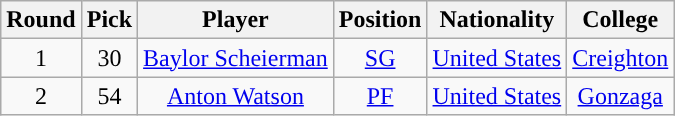<table class="wikitable sortable sortable">
<tr>
<th>Round</th>
<th>Pick</th>
<th>Player</th>
<th>Position</th>
<th>Nationality</th>
<th>College</th>
</tr>
<tr style="text-align: center">
<td>1</td>
<td>30</td>
<td><a href='#'>Baylor Scheierman</a></td>
<td><a href='#'>SG</a></td>
<td> <a href='#'>United States</a></td>
<td><a href='#'>Creighton</a></td>
</tr>
<tr style="text-align: center">
<td>2</td>
<td>54</td>
<td><a href='#'>Anton Watson</a></td>
<td><a href='#'>PF</a></td>
<td> <a href='#'>United States</a></td>
<td><a href='#'>Gonzaga</a></td>
</tr>
</table>
